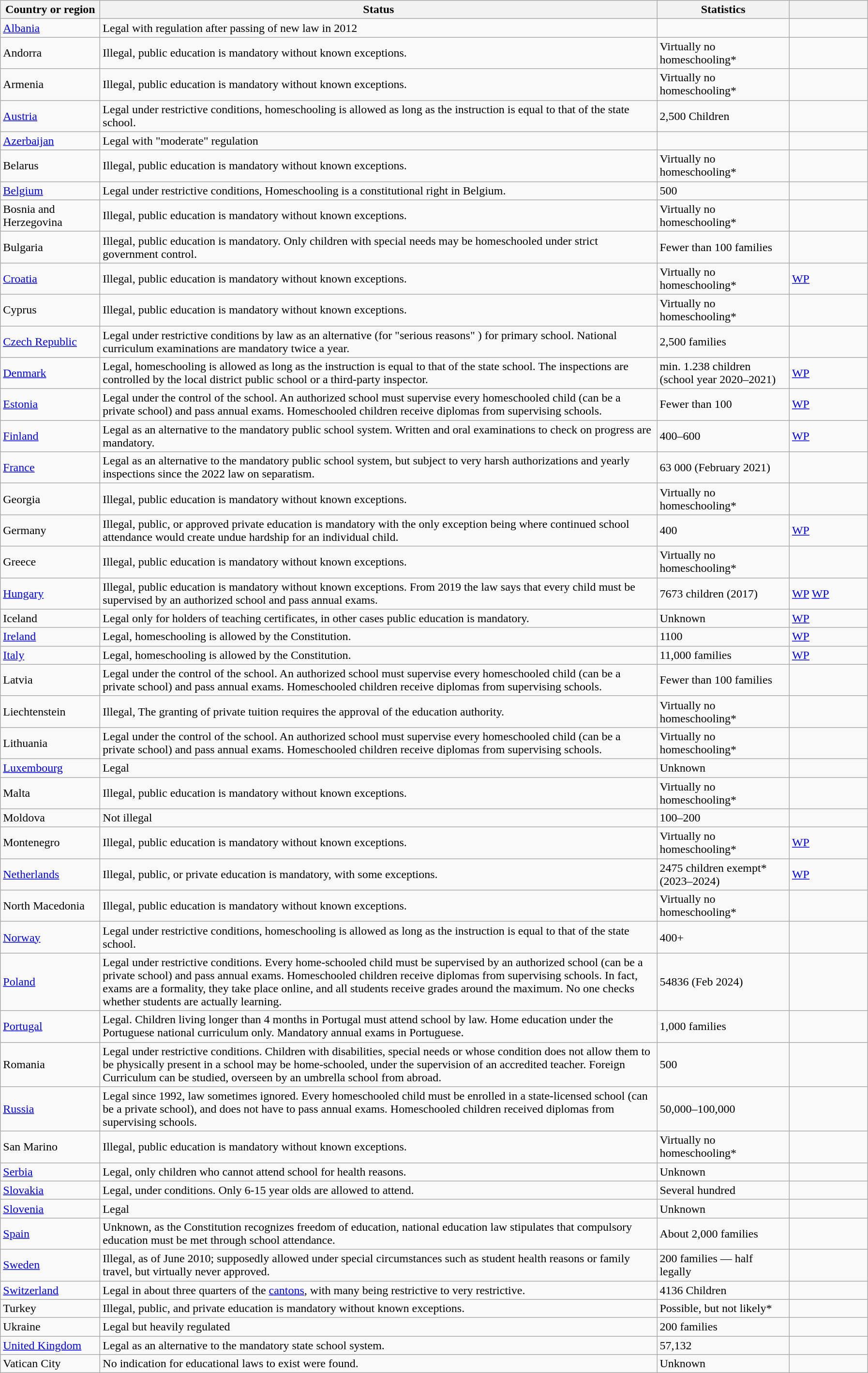<table class="wikitable">
<tr>
<th style="width:130px">Country or region</th>
<th style="width:760px">Status</th>
<th style="width:175px">Statistics</th>
<th style="width:100px"></th>
</tr>
<tr>
<td><a href='#'>Albania</a></td>
<td>Legal with regulation after passing of new law in 2012</td>
<td></td>
<td></td>
</tr>
<tr>
<td>Andorra</td>
<td>Illegal, public education is mandatory without known exceptions.</td>
<td>Virtually no homeschooling*</td>
<td></td>
</tr>
<tr>
<td>Armenia</td>
<td>Illegal, public education is mandatory without known exceptions.</td>
<td>Virtually no homeschooling*</td>
<td></td>
</tr>
<tr>
<td><a href='#'>Austria</a></td>
<td>Legal under restrictive conditions, homeschooling is allowed as long as the instruction is equal to that of the state school.</td>
<td>2,500 Children</td>
<td></td>
</tr>
<tr>
<td><a href='#'>Azerbaijan</a></td>
<td>Legal with "moderate" regulation</td>
<td></td>
<td></td>
</tr>
<tr>
<td>Belarus</td>
<td>Illegal, public education is mandatory without known exceptions.</td>
<td>Virtually no homeschooling*</td>
<td></td>
</tr>
<tr>
<td><a href='#'>Belgium</a></td>
<td>Legal under restrictive conditions, Homeschooling is a constitutional right in Belgium.</td>
<td>500</td>
<td></td>
</tr>
<tr>
<td>Bosnia and Herzegovina</td>
<td>Illegal, public education is mandatory without known exceptions.</td>
<td>Virtually no homeschooling*</td>
<td></td>
</tr>
<tr>
<td>Bulgaria</td>
<td>Illegal, public education is mandatory. Only children with special needs may be homeschooled under strict government control.</td>
<td>Fewer than 100 families</td>
<td></td>
</tr>
<tr>
<td><a href='#'>Croatia</a></td>
<td>Illegal, public education is mandatory without known exceptions.</td>
<td>Virtually no homeschooling*</td>
<td><a href='#'>WP</a></td>
</tr>
<tr>
<td>Cyprus</td>
<td>Illegal, public education is mandatory without known exceptions.</td>
<td>Virtually no homeschooling*</td>
<td></td>
</tr>
<tr>
<td><a href='#'>Czech Republic</a></td>
<td>Legal under restrictive conditions by law as an alternative (for "serious reasons" ) for primary school. National curriculum examinations are mandatory twice a year.</td>
<td>2,500 families</td>
<td></td>
</tr>
<tr>
<td><a href='#'>Denmark</a></td>
<td>Legal, homeschooling is allowed as long as the instruction is equal to that of the state school. The inspections are controlled by the local district public school or a third-party inspector.</td>
<td>min. 1.238 children (school year 2020–2021)</td>
<td><a href='#'>WP</a></td>
</tr>
<tr>
<td><a href='#'>Estonia</a></td>
<td>Legal under the control of the school. An authorized school must supervise every homeschooled child (can be a private school) and pass annual exams. Homeschooled children receive diplomas from supervising schools.</td>
<td>Fewer than 100</td>
<td><a href='#'>WP</a></td>
</tr>
<tr>
<td><a href='#'>Finland</a></td>
<td>Legal as an alternative to the mandatory public school system. Written and oral examinations to check on progress are mandatory.</td>
<td>400–600</td>
<td><a href='#'>WP</a></td>
</tr>
<tr>
<td><a href='#'>France</a></td>
<td>Legal as an alternative to the mandatory public school system, but subject to very harsh authorizations and yearly inspections since the 2022 law on separatism.</td>
<td>63 000 (February 2021)</td>
<td></td>
</tr>
<tr>
<td>Georgia</td>
<td>Illegal, public education is mandatory without known exceptions.</td>
<td>Virtually no homeschooling*</td>
<td></td>
</tr>
<tr>
<td>Germany</td>
<td>Illegal, public, or approved private education is mandatory with the only exception being where continued school attendance would create undue hardship for an individual child.</td>
<td>400</td>
<td><a href='#'>WP</a></td>
</tr>
<tr>
<td>Greece</td>
<td>Illegal, public education is mandatory without known exceptions.</td>
<td>Virtually no homeschooling*</td>
<td></td>
</tr>
<tr>
<td><a href='#'>Hungary</a></td>
<td>Illegal, public education is mandatory without known exceptions. From 2019 the law says that every child must be supervised by an authorized school and pass annual exams.</td>
<td>7673 children (2017)</td>
<td><a href='#'>WP</a> <a href='#'>WP</a></td>
</tr>
<tr>
<td>Iceland</td>
<td>Legal only for holders of teaching certificates, in other cases public education is mandatory.</td>
<td>Unknown</td>
<td><a href='#'>WP</a></td>
</tr>
<tr>
<td><a href='#'>Ireland</a></td>
<td>Legal, homeschooling is allowed by the Constitution.</td>
<td>1100</td>
<td><a href='#'>WP</a></td>
</tr>
<tr>
<td><a href='#'>Italy</a></td>
<td>Legal, homeschooling is allowed by the Constitution.</td>
<td>11,000 families</td>
<td><a href='#'>WP</a></td>
</tr>
<tr>
<td>Latvia</td>
<td>Legal under the control of the school. An authorized school must supervise every homeschooled child (can be a private school) and pass annual exams. Homeschooled children receive diplomas from supervising schools.</td>
<td>Fewer than 100 families</td>
<td></td>
</tr>
<tr>
<td>Liechtenstein</td>
<td>Illegal, The granting of private tuition requires the approval of the education authority.</td>
<td>Virtually no homeschooling*</td>
<td></td>
</tr>
<tr>
<td>Lithuania</td>
<td>Legal under the control of the school. An authorized school must supervise every homeschooled child (can be a private school) and pass annual exams. Homeschooled children receive diplomas from supervising schools.</td>
<td>Virtually no homeschooling*</td>
<td></td>
</tr>
<tr>
<td><a href='#'>Luxembourg</a></td>
<td>Legal</td>
<td>Unknown</td>
<td></td>
</tr>
<tr>
<td>Malta</td>
<td>Illegal, public education is mandatory without known exceptions.</td>
<td>Virtually no homeschooling*</td>
<td></td>
</tr>
<tr>
<td>Moldova</td>
<td>Not illegal</td>
<td>100–200</td>
<td></td>
</tr>
<tr>
<td>Montenegro</td>
<td>Illegal, public education is mandatory without known exceptions.</td>
<td>Virtually no homeschooling*</td>
<td><a href='#'>WP</a></td>
</tr>
<tr>
<td><a href='#'>Netherlands</a></td>
<td>Illegal, public, or private education is mandatory, with some exceptions.</td>
<td>2475 children exempt* (2023–2024)</td>
<td><a href='#'>WP</a></td>
</tr>
<tr>
<td>North Macedonia</td>
<td>Illegal, public education is mandatory without known exceptions.</td>
<td>Virtually no homeschooling*</td>
<td></td>
</tr>
<tr>
<td><a href='#'>Norway</a></td>
<td>Legal under restrictive conditions, homeschooling is allowed as long as the instruction is equal to that of the state school.</td>
<td>400+</td>
<td></td>
</tr>
<tr>
<td><a href='#'>Poland</a></td>
<td>Legal under restrictive conditions. Every home-schooled child must be supervised by an authorized school (can be a private school) and pass annual exams. Homeschooled children receive diplomas from supervising schools. In fact, exams are a formality, they take place online, and all students receive grades around the maximum. No one checks whether students are actually learning.</td>
<td>54836 (Feb 2024)</td>
<td></td>
</tr>
<tr>
<td><a href='#'>Portugal</a></td>
<td>Legal. Children living longer than 4 months in Portugal must attend school by law. Home education under the Portuguese national curriculum only. Mandatory annual exams in Portuguese.</td>
<td>1,000 families</td>
<td></td>
</tr>
<tr>
<td>Romania</td>
<td>Legal under restrictive conditions. Children with disabilities, special needs or whose condition does not allow them to be physically present in a school may be home-schooled, under the supervision of an accredited teacher. Foreign Curriculum can be studied, overseen by an umbrella school from abroad.</td>
<td>500</td>
<td></td>
</tr>
<tr>
<td><a href='#'>Russia</a></td>
<td>Legal since 1992, law sometimes ignored. Every homeschooled child must be enrolled in a state-licensed school (can be a private school), and does not have to pass annual exams. Homeschooled children received diplomas from supervising schools.</td>
<td>50,000–100,000</td>
<td></td>
</tr>
<tr>
<td>San Marino</td>
<td>Illegal, public education is mandatory without known exceptions.</td>
<td>Virtually no homeschooling*</td>
<td></td>
</tr>
<tr>
<td><a href='#'>Serbia</a></td>
<td>Legal, only children who cannot attend school for health reasons.</td>
<td>Unknown</td>
<td></td>
</tr>
<tr>
<td><a href='#'>Slovakia</a></td>
<td>Legal, under conditions. Only 6-15 year olds are allowed to attend.</td>
<td>Several hundred</td>
<td></td>
</tr>
<tr>
<td><a href='#'>Slovenia</a></td>
<td>Legal</td>
<td>Unknown</td>
<td></td>
</tr>
<tr>
<td><a href='#'>Spain</a></td>
<td>Unknown, as the Constitution recognizes freedom of education, national education law stipulates that compulsory education must be met through school attendance.</td>
<td>About 2,000 families</td>
<td></td>
</tr>
<tr>
<td><a href='#'>Sweden</a></td>
<td>Illegal, as of June 2010; supposedly allowed under special circumstances such as student health reasons or family travel, but virtually never approved.</td>
<td>200 families — half legally</td>
<td></td>
</tr>
<tr>
<td><a href='#'>Switzerland</a></td>
<td>Legal in about three quarters of the <a href='#'>cantons</a>, with many being restrictive to very restrictive.</td>
<td>4136 Children</td>
<td></td>
</tr>
<tr>
<td>Turkey</td>
<td>Illegal, public, and private education is mandatory without known exceptions.</td>
<td>Possible, but not likely*</td>
<td></td>
</tr>
<tr>
<td>Ukraine</td>
<td>Legal but heavily regulated</td>
<td>200 families</td>
<td></td>
</tr>
<tr>
<td><a href='#'>United Kingdom</a></td>
<td>Legal as an alternative to the mandatory state school system.</td>
<td>57,132</td>
<td></td>
</tr>
<tr>
<td>Vatican City</td>
<td>No indication for educational laws to exist were found.</td>
<td>Unknown</td>
<td></td>
</tr>
</table>
